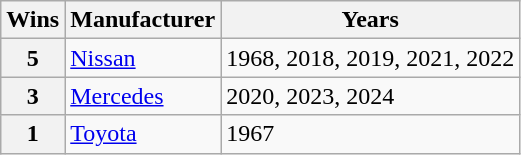<table class="wikitable">
<tr>
<th>Wins</th>
<th>Manufacturer</th>
<th>Years</th>
</tr>
<tr>
<th>5</th>
<td> <a href='#'>Nissan</a></td>
<td>1968, 2018, 2019, 2021, 2022</td>
</tr>
<tr>
<th>3</th>
<td> <a href='#'>Mercedes</a></td>
<td>2020, 2023, 2024</td>
</tr>
<tr>
<th>1</th>
<td> <a href='#'>Toyota</a></td>
<td>1967</td>
</tr>
</table>
